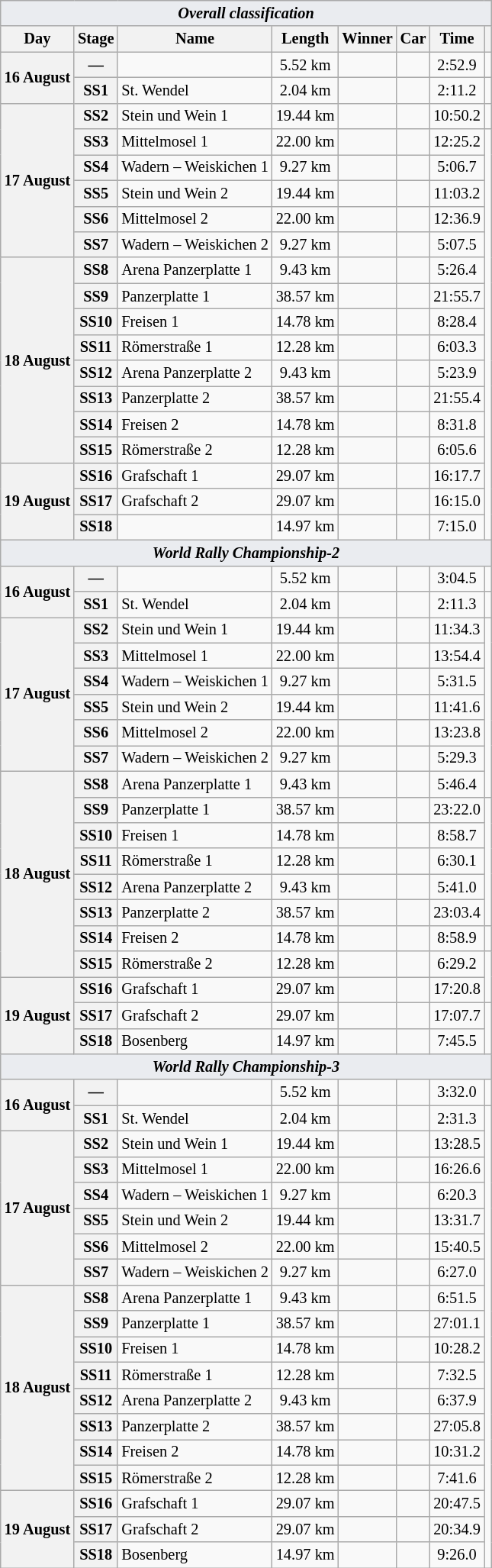<table class="wikitable" style="font-size: 85%;">
<tr>
<td style="background-color:#EAECF0; text-align:center" colspan="8"><strong><em>Overall classification</em></strong></td>
</tr>
<tr>
<th>Day</th>
<th>Stage</th>
<th>Name</th>
<th>Length</th>
<th>Winner</th>
<th>Car</th>
<th>Time</th>
<th></th>
</tr>
<tr>
<th rowspan="2">16 August</th>
<th>—</th>
<td></td>
<td align="center">5.52 km</td>
<td></td>
<td></td>
<td align="center">2:52.9</td>
<td></td>
</tr>
<tr>
<th>SS1</th>
<td>St. Wendel</td>
<td align="center">2.04 km</td>
<td></td>
<td></td>
<td align="center">2:11.2</td>
<td></td>
</tr>
<tr>
<th rowspan="6">17 August</th>
<th>SS2</th>
<td>Stein und Wein 1</td>
<td align="center">19.44 km</td>
<td></td>
<td></td>
<td align="center">10:50.2</td>
<td></td>
</tr>
<tr>
<th>SS3</th>
<td>Mittelmosel 1</td>
<td align="center">22.00 km</td>
<td></td>
<td></td>
<td align="center">12:25.2</td>
<td rowspan="16"></td>
</tr>
<tr>
<th>SS4</th>
<td>Wadern – Weiskichen 1</td>
<td align="center">9.27 km</td>
<td></td>
<td></td>
<td align="center">5:06.7</td>
</tr>
<tr>
<th>SS5</th>
<td>Stein und Wein 2</td>
<td align="center">19.44 km</td>
<td></td>
<td></td>
<td align="center">11:03.2</td>
</tr>
<tr>
<th>SS6</th>
<td>Mittelmosel 2</td>
<td align="center">22.00 km</td>
<td></td>
<td></td>
<td align="center">12:36.9</td>
</tr>
<tr>
<th>SS7</th>
<td>Wadern – Weiskichen 2</td>
<td align="center">9.27 km</td>
<td></td>
<td></td>
<td align="center">5:07.5</td>
</tr>
<tr>
<th rowspan="8">18 August</th>
<th>SS8</th>
<td>Arena Panzerplatte 1</td>
<td align="center">9.43 km</td>
<td></td>
<td></td>
<td align="center">5:26.4</td>
</tr>
<tr>
<th>SS9</th>
<td>Panzerplatte 1</td>
<td align="center">38.57 km</td>
<td></td>
<td></td>
<td align="center">21:55.7</td>
</tr>
<tr>
<th>SS10</th>
<td>Freisen 1</td>
<td align="center">14.78 km</td>
<td></td>
<td></td>
<td align="center">8:28.4</td>
</tr>
<tr>
<th>SS11</th>
<td>Römerstraße 1</td>
<td align="center">12.28 km</td>
<td></td>
<td></td>
<td align="center">6:03.3</td>
</tr>
<tr>
<th>SS12</th>
<td>Arena Panzerplatte 2</td>
<td align="center">9.43 km</td>
<td></td>
<td></td>
<td align="center">5:23.9</td>
</tr>
<tr>
<th>SS13</th>
<td>Panzerplatte 2</td>
<td align="center">38.57 km</td>
<td></td>
<td></td>
<td align="center">21:55.4</td>
</tr>
<tr>
<th>SS14</th>
<td>Freisen 2</td>
<td align="center">14.78 km</td>
<td></td>
<td></td>
<td align="center">8:31.8</td>
</tr>
<tr>
<th>SS15</th>
<td>Römerstraße 2</td>
<td align="center">12.28 km</td>
<td></td>
<td></td>
<td align="center">6:05.6</td>
</tr>
<tr>
<th rowspan="3">19 August</th>
<th>SS16</th>
<td>Grafschaft 1</td>
<td align="center">29.07 km</td>
<td></td>
<td></td>
<td align="center">16:17.7</td>
</tr>
<tr>
<th>SS17</th>
<td>Grafschaft 2</td>
<td align="center">29.07 km</td>
<td></td>
<td></td>
<td align="center">16:15.0</td>
</tr>
<tr>
<th>SS18</th>
<td></td>
<td align="center">14.97 km</td>
<td></td>
<td></td>
<td align="center">7:15.0</td>
</tr>
<tr>
<td style="background-color:#EAECF0; text-align:center" colspan="8"><strong><em>World Rally Championship-2</em></strong></td>
</tr>
<tr>
<th rowspan="2">16 August</th>
<th>—</th>
<td></td>
<td align="center">5.52 km</td>
<td></td>
<td></td>
<td align="center">3:04.5</td>
<td></td>
</tr>
<tr>
<th>SS1</th>
<td>St. Wendel</td>
<td align="center">2.04 km</td>
<td></td>
<td></td>
<td align="center">2:11.3</td>
<td></td>
</tr>
<tr>
<th rowspan="6">17 August</th>
<th>SS2</th>
<td>Stein und Wein 1</td>
<td align="center">19.44 km</td>
<td></td>
<td></td>
<td align="center">11:34.3</td>
<td rowspan="7"></td>
</tr>
<tr>
<th>SS3</th>
<td>Mittelmosel 1</td>
<td align="center">22.00 km</td>
<td></td>
<td></td>
<td align="center">13:54.4</td>
</tr>
<tr>
<th>SS4</th>
<td>Wadern – Weiskichen 1</td>
<td align="center">9.27 km</td>
<td></td>
<td></td>
<td align="center">5:31.5</td>
</tr>
<tr>
<th>SS5</th>
<td>Stein und Wein 2</td>
<td align="center">19.44 km</td>
<td></td>
<td></td>
<td align="center">11:41.6</td>
</tr>
<tr>
<th>SS6</th>
<td>Mittelmosel 2</td>
<td align="center">22.00 km</td>
<td></td>
<td></td>
<td align="center">13:23.8</td>
</tr>
<tr>
<th>SS7</th>
<td>Wadern – Weiskichen 2</td>
<td align="center">9.27 km</td>
<td></td>
<td></td>
<td align="center">5:29.3</td>
</tr>
<tr>
<th rowspan="8">18 August</th>
<th>SS8</th>
<td>Arena Panzerplatte 1</td>
<td align="center">9.43 km</td>
<td></td>
<td></td>
<td align="center">5:46.4</td>
</tr>
<tr>
<th>SS9</th>
<td>Panzerplatte 1</td>
<td align="center">38.57 km</td>
<td></td>
<td></td>
<td align="center">23:22.0</td>
<td rowspan="5"></td>
</tr>
<tr>
<th>SS10</th>
<td>Freisen 1</td>
<td align="center">14.78 km</td>
<td></td>
<td></td>
<td align="center">8:58.7</td>
</tr>
<tr>
<th>SS11</th>
<td>Römerstraße 1</td>
<td align="center">12.28 km</td>
<td></td>
<td></td>
<td align="center">6:30.1</td>
</tr>
<tr>
<th>SS12</th>
<td>Arena Panzerplatte 2</td>
<td align="center">9.43 km</td>
<td></td>
<td></td>
<td align="center">5:41.0</td>
</tr>
<tr>
<th>SS13</th>
<td>Panzerplatte 2</td>
<td align="center">38.57 km</td>
<td></td>
<td></td>
<td align="center">23:03.4</td>
</tr>
<tr>
<th>SS14</th>
<td>Freisen 2</td>
<td align="center">14.78 km</td>
<td></td>
<td></td>
<td align="center">8:58.9</td>
<td></td>
</tr>
<tr>
<th>SS15</th>
<td>Römerstraße 2</td>
<td align="center">12.28 km</td>
<td></td>
<td></td>
<td align="center">6:29.2</td>
<td rowspan="2"></td>
</tr>
<tr>
<th rowspan="3">19 August</th>
<th>SS16</th>
<td>Grafschaft 1</td>
<td align="center">29.07 km</td>
<td></td>
<td></td>
<td align="center">17:20.8</td>
</tr>
<tr>
<th>SS17</th>
<td>Grafschaft 2</td>
<td align="center">29.07 km</td>
<td></td>
<td></td>
<td align="center">17:07.7</td>
<td rowspan="2"></td>
</tr>
<tr>
<th>SS18</th>
<td>Bosenberg</td>
<td align="center">14.97 km</td>
<td></td>
<td></td>
<td align="center">7:45.5</td>
</tr>
<tr>
<td style="background-color:#EAECF0; text-align:center" colspan="8"><strong><em>World Rally Championship-3</em></strong></td>
</tr>
<tr>
<th rowspan="2">16 August</th>
<th>—</th>
<td></td>
<td align="center">5.52 km</td>
<td></td>
<td></td>
<td align="center">3:32.0</td>
<td></td>
</tr>
<tr>
<th>SS1</th>
<td>St. Wendel</td>
<td align="center">2.04 km</td>
<td></td>
<td></td>
<td align="center">2:31.3</td>
<td rowspan="18"></td>
</tr>
<tr>
<th rowspan="6">17 August</th>
<th>SS2</th>
<td>Stein und Wein 1</td>
<td align="center">19.44 km</td>
<td></td>
<td></td>
<td align="center">13:28.5</td>
</tr>
<tr>
<th>SS3</th>
<td>Mittelmosel 1</td>
<td align="center">22.00 km</td>
<td></td>
<td></td>
<td align="center">16:26.6</td>
</tr>
<tr>
<th>SS4</th>
<td>Wadern – Weiskichen 1</td>
<td align="center">9.27 km</td>
<td></td>
<td></td>
<td align="center">6:20.3</td>
</tr>
<tr>
<th>SS5</th>
<td>Stein und Wein 2</td>
<td align="center">19.44 km</td>
<td></td>
<td></td>
<td align="center">13:31.7</td>
</tr>
<tr>
<th>SS6</th>
<td>Mittelmosel 2</td>
<td align="center">22.00 km</td>
<td></td>
<td></td>
<td align="center">15:40.5</td>
</tr>
<tr>
<th>SS7</th>
<td>Wadern – Weiskichen 2</td>
<td align="center">9.27 km</td>
<td></td>
<td></td>
<td align="center">6:27.0</td>
</tr>
<tr>
<th rowspan="8">18 August</th>
<th>SS8</th>
<td>Arena Panzerplatte 1</td>
<td align="center">9.43 km</td>
<td></td>
<td></td>
<td align="center">6:51.5</td>
</tr>
<tr>
<th>SS9</th>
<td>Panzerplatte 1</td>
<td align="center">38.57 km</td>
<td></td>
<td></td>
<td align="center">27:01.1</td>
</tr>
<tr>
<th>SS10</th>
<td>Freisen 1</td>
<td align="center">14.78 km</td>
<td></td>
<td></td>
<td align="center">10:28.2</td>
</tr>
<tr>
<th>SS11</th>
<td>Römerstraße 1</td>
<td align="center">12.28 km</td>
<td></td>
<td></td>
<td align="center">7:32.5</td>
</tr>
<tr>
<th>SS12</th>
<td>Arena Panzerplatte 2</td>
<td align="center">9.43 km</td>
<td></td>
<td></td>
<td align="center">6:37.9</td>
</tr>
<tr>
<th>SS13</th>
<td>Panzerplatte 2</td>
<td align="center">38.57 km</td>
<td></td>
<td></td>
<td align="center">27:05.8</td>
</tr>
<tr>
<th>SS14</th>
<td>Freisen 2</td>
<td align="center">14.78 km</td>
<td></td>
<td></td>
<td align="center">10:31.2</td>
</tr>
<tr>
<th>SS15</th>
<td>Römerstraße 2</td>
<td align="center">12.28 km</td>
<td></td>
<td></td>
<td align="center">7:41.6</td>
</tr>
<tr>
<th rowspan="3">19 August</th>
<th>SS16</th>
<td>Grafschaft 1</td>
<td align="center">29.07 km</td>
<td></td>
<td></td>
<td align="center">20:47.5</td>
</tr>
<tr>
<th>SS17</th>
<td>Grafschaft 2</td>
<td align="center">29.07 km</td>
<td></td>
<td></td>
<td align="center">20:34.9</td>
</tr>
<tr>
<th>SS18</th>
<td>Bosenberg</td>
<td align="center">14.97 km</td>
<td></td>
<td></td>
<td align="center">9:26.0</td>
</tr>
</table>
